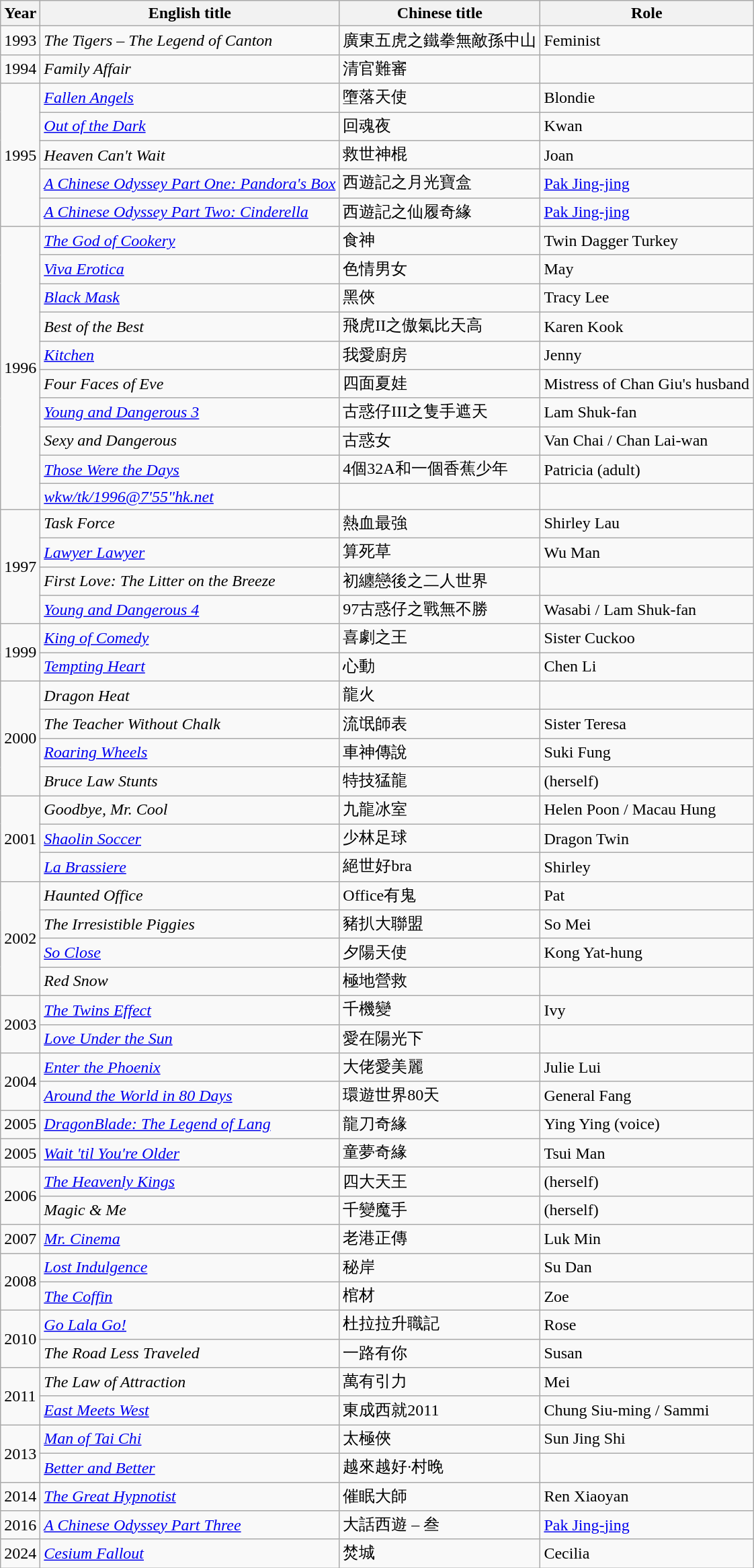<table class="wikitable">
<tr>
<th>Year</th>
<th>English title</th>
<th>Chinese title</th>
<th>Role</th>
</tr>
<tr>
<td>1993</td>
<td><em>The Tigers – The Legend of Canton</em></td>
<td>廣東五虎之鐵拳無敵孫中山</td>
<td>Feminist</td>
</tr>
<tr>
<td>1994</td>
<td><em>Family Affair</em></td>
<td>清官難審</td>
<td></td>
</tr>
<tr>
<td rowspan="5">1995</td>
<td><em><a href='#'>Fallen Angels</a></em></td>
<td>墮落天使</td>
<td>Blondie</td>
</tr>
<tr>
<td><em><a href='#'>Out of the Dark</a></em></td>
<td>回魂夜</td>
<td>Kwan</td>
</tr>
<tr>
<td><em>Heaven Can't Wait</em></td>
<td>救世神棍</td>
<td>Joan</td>
</tr>
<tr>
<td><em><a href='#'>A Chinese Odyssey Part One: Pandora's Box</a></em></td>
<td>西遊記之月光寶盒</td>
<td><a href='#'>Pak Jing-jing</a></td>
</tr>
<tr>
<td><em><a href='#'>A Chinese Odyssey Part Two: Cinderella</a></em></td>
<td>西遊記之仙履奇緣</td>
<td><a href='#'>Pak Jing-jing</a></td>
</tr>
<tr>
<td rowspan="10">1996</td>
<td><em><a href='#'>The God of Cookery</a></em></td>
<td>食神</td>
<td>Twin Dagger Turkey</td>
</tr>
<tr>
<td><em><a href='#'>Viva Erotica</a></em></td>
<td>色情男女</td>
<td>May</td>
</tr>
<tr>
<td><em><a href='#'>Black Mask</a></em></td>
<td>黑俠</td>
<td>Tracy Lee</td>
</tr>
<tr>
<td><em>Best of the Best</em></td>
<td>飛虎II之傲氣比天高</td>
<td>Karen Kook</td>
</tr>
<tr>
<td><em><a href='#'>Kitchen</a></em></td>
<td>我愛廚房</td>
<td>Jenny</td>
</tr>
<tr>
<td><em>Four Faces of Eve</em></td>
<td>四面夏娃</td>
<td>Mistress of Chan Giu's husband</td>
</tr>
<tr>
<td><em><a href='#'>Young and Dangerous 3</a></em></td>
<td>古惑仔III之隻手遮天</td>
<td>Lam Shuk-fan</td>
</tr>
<tr>
<td><em>Sexy and Dangerous</em></td>
<td>古惑女</td>
<td>Van Chai / Chan Lai-wan</td>
</tr>
<tr>
<td><em><a href='#'>Those Were the Days</a></em></td>
<td>4個32A和一個香蕉少年</td>
<td>Patricia (adult)</td>
</tr>
<tr>
<td><em><a href='#'>wkw/tk/1996@7'55"hk.net</a></em></td>
<td></td>
<td></td>
</tr>
<tr>
<td rowspan="4">1997</td>
<td><em>Task Force</em></td>
<td>熱血最強</td>
<td>Shirley Lau</td>
</tr>
<tr>
<td><em><a href='#'>Lawyer Lawyer</a></em></td>
<td>算死草</td>
<td>Wu Man</td>
</tr>
<tr>
<td><em>First Love: The Litter on the Breeze</em></td>
<td>初纏戀後之二人世界</td>
<td></td>
</tr>
<tr>
<td><em><a href='#'>Young and Dangerous 4</a></em></td>
<td>97古惑仔之戰無不勝</td>
<td>Wasabi / Lam Shuk-fan</td>
</tr>
<tr>
<td rowspan="2">1999</td>
<td><em><a href='#'>King of Comedy</a></em></td>
<td>喜劇之王</td>
<td>Sister Cuckoo</td>
</tr>
<tr>
<td><em><a href='#'>Tempting Heart</a></em></td>
<td>心動</td>
<td>Chen Li</td>
</tr>
<tr>
<td rowspan="4">2000</td>
<td><em>Dragon Heat</em></td>
<td>龍火</td>
<td></td>
</tr>
<tr>
<td><em>The Teacher Without Chalk</em></td>
<td>流氓師表</td>
<td>Sister Teresa</td>
</tr>
<tr>
<td><em><a href='#'>Roaring Wheels</a></em></td>
<td>車神傳說</td>
<td>Suki Fung</td>
</tr>
<tr>
<td><em>Bruce Law Stunts</em></td>
<td>特技猛龍</td>
<td>(herself)</td>
</tr>
<tr>
<td rowspan="3">2001</td>
<td><em>Goodbye, Mr. Cool</em></td>
<td>九龍冰室</td>
<td>Helen Poon / Macau Hung</td>
</tr>
<tr>
<td><em><a href='#'>Shaolin Soccer</a></em></td>
<td>少林足球</td>
<td>Dragon Twin</td>
</tr>
<tr>
<td><em><a href='#'>La Brassiere</a></em></td>
<td>絕世好bra</td>
<td>Shirley</td>
</tr>
<tr>
<td rowspan="4">2002</td>
<td><em>Haunted Office</em></td>
<td>Office有鬼</td>
<td>Pat</td>
</tr>
<tr>
<td><em>The Irresistible Piggies</em></td>
<td>豬扒大聯盟</td>
<td>So Mei</td>
</tr>
<tr>
<td><em><a href='#'>So Close</a></em></td>
<td>夕陽天使</td>
<td>Kong Yat-hung</td>
</tr>
<tr>
<td><em>Red Snow</em></td>
<td>極地營救</td>
<td></td>
</tr>
<tr>
<td rowspan="2">2003</td>
<td><em><a href='#'>The Twins Effect</a></em></td>
<td>千機變</td>
<td>Ivy</td>
</tr>
<tr>
<td><em><a href='#'>Love Under the Sun</a></em></td>
<td>愛在陽光下</td>
<td></td>
</tr>
<tr>
<td rowspan="2">2004</td>
<td><em><a href='#'>Enter the Phoenix</a></em></td>
<td>大佬愛美麗</td>
<td>Julie Lui</td>
</tr>
<tr>
<td><em><a href='#'>Around the World in 80 Days</a></em></td>
<td>環遊世界80天</td>
<td>General Fang</td>
</tr>
<tr>
<td>2005</td>
<td><em><a href='#'>DragonBlade: The Legend of Lang</a></em></td>
<td>龍刀奇緣</td>
<td>Ying Ying (voice)</td>
</tr>
<tr>
<td>2005</td>
<td><em><a href='#'>Wait 'til You're Older</a></em></td>
<td>童夢奇緣</td>
<td>Tsui Man</td>
</tr>
<tr>
<td rowspan="2">2006</td>
<td><em><a href='#'>The Heavenly Kings</a></em></td>
<td>四大天王</td>
<td>(herself)</td>
</tr>
<tr>
<td><em>Magic & Me</em></td>
<td>千變魔手</td>
<td>(herself)</td>
</tr>
<tr>
<td>2007</td>
<td><em><a href='#'>Mr. Cinema</a></em></td>
<td>老港正傳</td>
<td>Luk Min</td>
</tr>
<tr>
<td rowspan="2">2008</td>
<td><em><a href='#'>Lost Indulgence</a></em></td>
<td>秘岸</td>
<td>Su Dan</td>
</tr>
<tr>
<td><em><a href='#'>The Coffin</a></em></td>
<td>棺材</td>
<td>Zoe</td>
</tr>
<tr>
<td rowspan="2">2010</td>
<td><em><a href='#'>Go Lala Go!</a></em></td>
<td>杜拉拉升職記</td>
<td>Rose</td>
</tr>
<tr>
<td><em>The Road Less Traveled</em></td>
<td>一路有你</td>
<td>Susan</td>
</tr>
<tr>
<td rowspan="2">2011</td>
<td><em>The Law of Attraction</em></td>
<td>萬有引力</td>
<td>Mei</td>
</tr>
<tr>
<td><em><a href='#'>East Meets West</a></em></td>
<td>東成西就2011</td>
<td>Chung Siu-ming / Sammi</td>
</tr>
<tr>
<td rowspan="2">2013</td>
<td><em><a href='#'>Man of Tai Chi</a></em></td>
<td>太極俠</td>
<td>Sun Jing Shi</td>
</tr>
<tr>
<td><em><a href='#'>Better and Better</a></em></td>
<td>越來越好·村晚</td>
<td></td>
</tr>
<tr>
<td>2014</td>
<td><em><a href='#'>The Great Hypnotist</a></em></td>
<td>催眠大師</td>
<td>Ren Xiaoyan</td>
</tr>
<tr>
<td>2016</td>
<td><em><a href='#'>A Chinese Odyssey Part Three</a></em></td>
<td>大話西遊 – 叁</td>
<td><a href='#'>Pak Jing-jing</a></td>
</tr>
<tr>
<td>2024</td>
<td><em><a href='#'>Cesium Fallout</a></em></td>
<td>焚城</td>
<td>Cecilia</td>
</tr>
</table>
